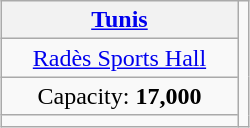<table class="wikitable" style="margin:auto;text-align:center">
<tr>
<th><a href='#'>Tunis</a></th>
<td rowspan=4></td>
</tr>
<tr>
<td width=150px><a href='#'>Radès Sports Hall</a></td>
</tr>
<tr>
<td>Capacity: <strong>17,000</strong></td>
</tr>
<tr>
<td></td>
</tr>
</table>
